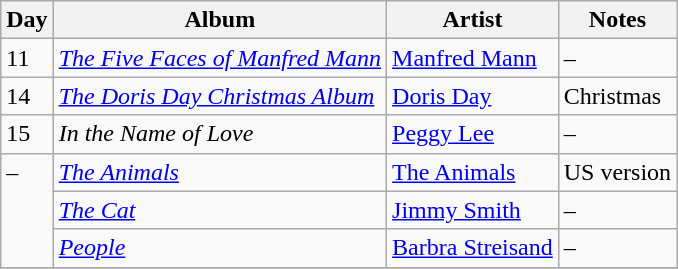<table class="wikitable">
<tr>
<th>Day</th>
<th>Album</th>
<th>Artist</th>
<th>Notes</th>
</tr>
<tr>
<td style="vertical-align:top;">11</td>
<td><em><a href='#'>The Five Faces of Manfred Mann</a></em></td>
<td><a href='#'>Manfred Mann</a></td>
<td>–</td>
</tr>
<tr>
<td style="vertical-align:top;">14</td>
<td><em><a href='#'>The Doris Day Christmas Album</a></em></td>
<td><a href='#'>Doris Day</a></td>
<td>Christmas</td>
</tr>
<tr>
<td style="vertical-align:top;">15</td>
<td><em>In the Name of Love</em></td>
<td><a href='#'>Peggy Lee</a></td>
<td>–</td>
</tr>
<tr>
<td rowspan="3" style="vertical-align:top;">–</td>
<td><em><a href='#'>The Animals</a></em></td>
<td><a href='#'>The Animals</a></td>
<td>US version</td>
</tr>
<tr>
<td><em><a href='#'>The Cat</a></em></td>
<td><a href='#'>Jimmy Smith</a></td>
<td>–</td>
</tr>
<tr>
<td><em><a href='#'>People</a></em></td>
<td><a href='#'>Barbra Streisand</a></td>
<td>–</td>
</tr>
<tr>
</tr>
</table>
